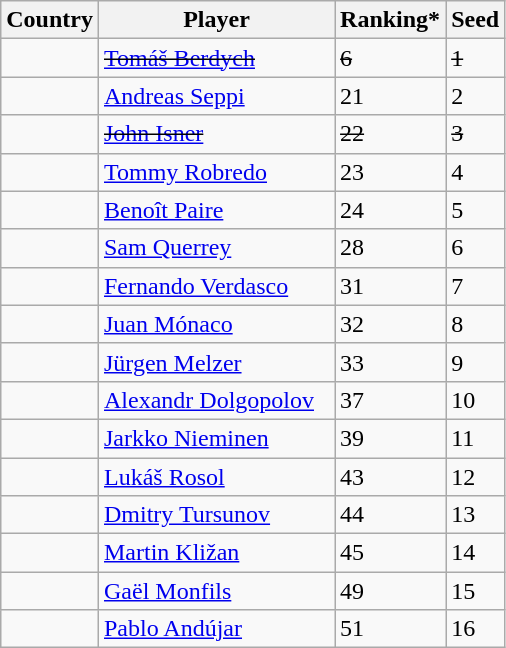<table class="wikitable" border="1">
<tr>
<th>Country</th>
<th width=150>Player</th>
<th>Ranking*</th>
<th>Seed</th>
</tr>
<tr>
<td><s></s></td>
<td><s><a href='#'>Tomáš Berdych</a></s></td>
<td><s>6</s></td>
<td><s>1</s></td>
</tr>
<tr>
<td></td>
<td><a href='#'>Andreas Seppi</a></td>
<td>21</td>
<td>2</td>
</tr>
<tr>
<td><s></s></td>
<td><s><a href='#'>John Isner</a></s></td>
<td><s>22</s></td>
<td><s>3</s></td>
</tr>
<tr>
<td></td>
<td><a href='#'>Tommy Robredo</a></td>
<td>23</td>
<td>4</td>
</tr>
<tr>
<td></td>
<td><a href='#'>Benoît Paire</a></td>
<td>24</td>
<td>5</td>
</tr>
<tr>
<td></td>
<td><a href='#'>Sam Querrey</a></td>
<td>28</td>
<td>6</td>
</tr>
<tr>
<td></td>
<td><a href='#'>Fernando Verdasco</a></td>
<td>31</td>
<td>7</td>
</tr>
<tr>
<td></td>
<td><a href='#'>Juan Mónaco</a></td>
<td>32</td>
<td>8</td>
</tr>
<tr>
<td></td>
<td><a href='#'>Jürgen Melzer</a></td>
<td>33</td>
<td>9</td>
</tr>
<tr>
<td></td>
<td><a href='#'>Alexandr Dolgopolov</a></td>
<td>37</td>
<td>10</td>
</tr>
<tr>
<td></td>
<td><a href='#'>Jarkko Nieminen</a></td>
<td>39</td>
<td>11</td>
</tr>
<tr>
<td></td>
<td><a href='#'>Lukáš Rosol</a></td>
<td>43</td>
<td>12</td>
</tr>
<tr>
<td></td>
<td><a href='#'>Dmitry Tursunov</a></td>
<td>44</td>
<td>13</td>
</tr>
<tr>
<td></td>
<td><a href='#'>Martin Kližan</a></td>
<td>45</td>
<td>14</td>
</tr>
<tr>
<td></td>
<td><a href='#'>Gaël Monfils</a></td>
<td>49</td>
<td>15</td>
</tr>
<tr>
<td></td>
<td><a href='#'>Pablo Andújar</a></td>
<td>51</td>
<td>16</td>
</tr>
</table>
